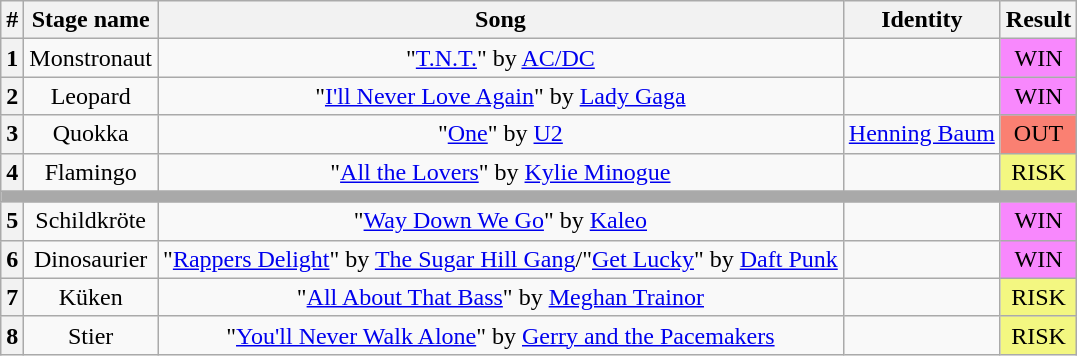<table class="wikitable plainrowheaders" style="text-align: center;">
<tr>
<th>#</th>
<th>Stage name</th>
<th>Song</th>
<th>Identity</th>
<th>Result</th>
</tr>
<tr>
<th>1</th>
<td>Monstronaut</td>
<td>"<a href='#'>T.N.T.</a>" by <a href='#'>AC/DC</a></td>
<td></td>
<td bgcolor="F888FD">WIN</td>
</tr>
<tr>
<th>2</th>
<td>Leopard</td>
<td>"<a href='#'>I'll Never Love Again</a>" by <a href='#'>Lady Gaga</a></td>
<td></td>
<td bgcolor="F888FD">WIN</td>
</tr>
<tr>
<th>3</th>
<td>Quokka</td>
<td>"<a href='#'>One</a>" by <a href='#'>U2</a></td>
<td><a href='#'>Henning Baum</a></td>
<td bgcolor=salmon>OUT</td>
</tr>
<tr>
<th>4</th>
<td>Flamingo</td>
<td>"<a href='#'>All the Lovers</a>" by <a href='#'>Kylie Minogue</a></td>
<td></td>
<td bgcolor="#F3F781">RISK</td>
</tr>
<tr>
<td colspan="5" style="background:darkgray"></td>
</tr>
<tr>
<th>5</th>
<td>Schildkröte</td>
<td>"<a href='#'>Way Down We Go</a>" by <a href='#'>Kaleo</a></td>
<td></td>
<td bgcolor="F888FD">WIN</td>
</tr>
<tr>
<th>6</th>
<td>Dinosaurier</td>
<td>"<a href='#'>Rappers Delight</a>" by <a href='#'>The Sugar Hill Gang</a>/"<a href='#'>Get Lucky</a>" by <a href='#'>Daft Punk</a></td>
<td></td>
<td bgcolor="F888FD">WIN</td>
</tr>
<tr>
<th>7</th>
<td>Küken</td>
<td>"<a href='#'>All About That Bass</a>" by <a href='#'>Meghan Trainor</a></td>
<td></td>
<td bgcolor="#F3F781">RISK</td>
</tr>
<tr>
<th>8</th>
<td>Stier</td>
<td>"<a href='#'>You'll Never Walk Alone</a>" by <a href='#'>Gerry and the Pacemakers</a></td>
<td></td>
<td bgcolor="#F3F781">RISK</td>
</tr>
</table>
